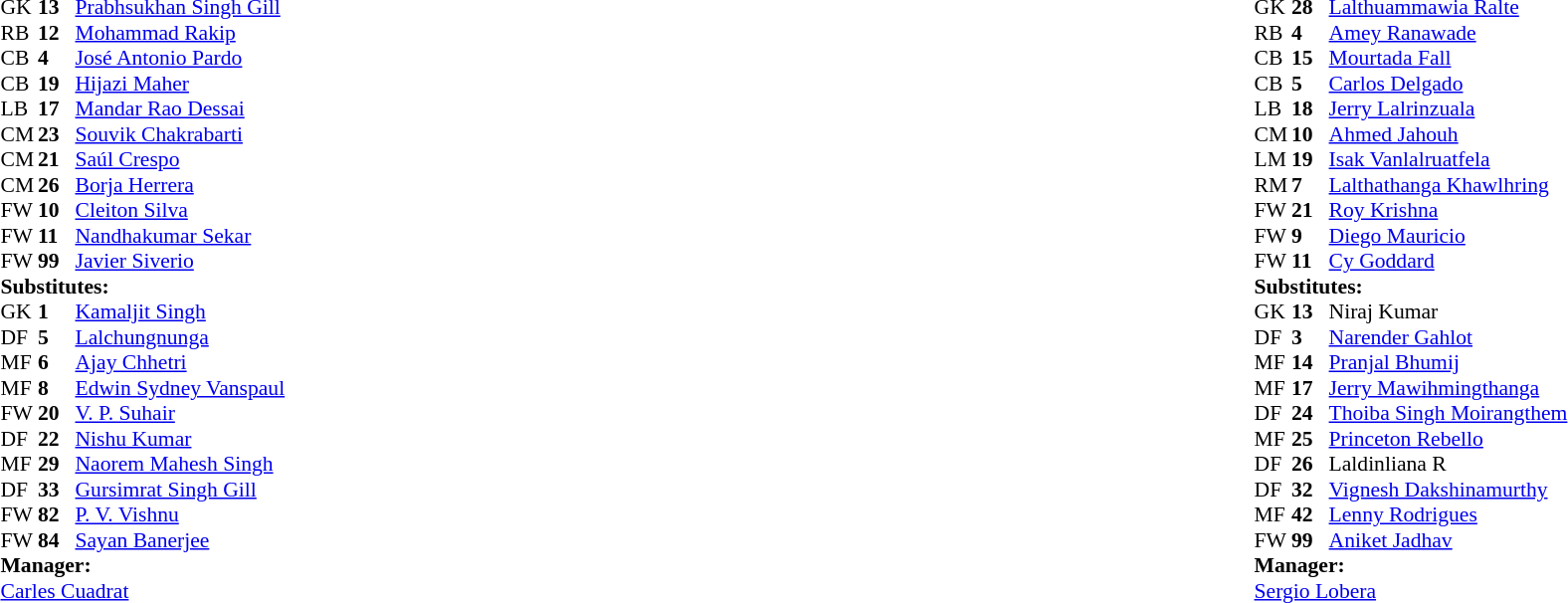<table width="100%">
<tr>
<td valign="top" width="40%"><br><table style="font-size: 90%" cellspacing="0" cellpadding="0">
<tr>
<th width=25></th>
<th width=25></th>
</tr>
<tr>
<td>GK</td>
<td><strong>13</strong></td>
<td> <a href='#'>Prabhsukhan Singh Gill</a></td>
</tr>
<tr>
<td>RB</td>
<td><strong>12</strong></td>
<td> <a href='#'>Mohammad Rakip</a></td>
</tr>
<tr>
<td>CB</td>
<td><strong>4</strong></td>
<td> <a href='#'>José Antonio Pardo</a></td>
</tr>
<tr>
<td>CB</td>
<td><strong>19</strong></td>
<td> <a href='#'>Hijazi Maher</a></td>
</tr>
<tr>
<td>LB</td>
<td><strong>17</strong></td>
<td> <a href='#'>Mandar Rao Dessai</a></td>
<td></td>
<td></td>
</tr>
<tr>
<td>CM</td>
<td><strong>23</strong></td>
<td> <a href='#'>Souvik Chakrabarti</a></td>
<td></td>
<td></td>
</tr>
<tr>
<td>CM</td>
<td><strong>21</strong></td>
<td> <a href='#'>Saúl Crespo</a></td>
</tr>
<tr>
<td>CM</td>
<td><strong>26</strong></td>
<td> <a href='#'>Borja Herrera</a></td>
<td></td>
<td></td>
</tr>
<tr>
<td>FW</td>
<td><strong>10</strong></td>
<td> <a href='#'>Cleiton Silva</a></td>
</tr>
<tr>
<td>FW</td>
<td><strong>11</strong></td>
<td> <a href='#'>Nandhakumar Sekar</a></td>
<td></td>
<td></td>
</tr>
<tr>
<td>FW</td>
<td><strong>99</strong></td>
<td> <a href='#'>Javier Siverio</a></td>
<td></td>
<td></td>
</tr>
<tr>
<td colspan=3><strong>Substitutes:</strong></td>
</tr>
<tr>
<td>GK</td>
<td><strong>1</strong></td>
<td> <a href='#'>Kamaljit Singh</a></td>
</tr>
<tr>
<td>DF</td>
<td><strong>5</strong></td>
<td> <a href='#'>Lalchungnunga</a></td>
<td></td>
<td></td>
</tr>
<tr>
<td>MF</td>
<td><strong>6</strong></td>
<td> <a href='#'>Ajay Chhetri</a></td>
<td></td>
<td></td>
</tr>
<tr>
<td>MF</td>
<td><strong>8</strong></td>
<td> <a href='#'>Edwin Sydney Vanspaul</a></td>
</tr>
<tr>
<td>FW</td>
<td><strong>20</strong></td>
<td> <a href='#'>V. P. Suhair</a></td>
</tr>
<tr>
<td>DF</td>
<td><strong>22</strong></td>
<td> <a href='#'>Nishu Kumar</a></td>
</tr>
<tr>
<td>MF</td>
<td><strong>29</strong></td>
<td> <a href='#'>Naorem Mahesh Singh</a></td>
<td></td>
<td></td>
</tr>
<tr>
<td>DF</td>
<td><strong>33</strong></td>
<td> <a href='#'>Gursimrat Singh Gill</a></td>
</tr>
<tr>
<td>FW</td>
<td><strong>82</strong></td>
<td> <a href='#'>P. V. Vishnu</a></td>
<td></td>
<td></td>
<td></td>
<td></td>
</tr>
<tr>
<td>FW</td>
<td><strong>84</strong></td>
<td> <a href='#'>Sayan Banerjee</a></td>
<td></td>
<td></td>
</tr>
<tr>
<td colspan=3><strong>Manager:</strong></td>
</tr>
<tr>
<td colspan=4> <a href='#'>Carles Cuadrat</a></td>
</tr>
</table>
</td>
<td valign="top"></td>
<td valign="top" width="50%"><br><table style="font-size: 90%" cellspacing="0" cellpadding="0" align="center">
<tr>
<th width=25></th>
<th width=25></th>
</tr>
<tr>
<td>GK</td>
<td><strong>28</strong></td>
<td> <a href='#'>Lalthuammawia Ralte</a></td>
</tr>
<tr>
<td>RB</td>
<td><strong>4</strong></td>
<td> <a href='#'>Amey Ranawade</a></td>
</tr>
<tr>
<td>CB</td>
<td><strong>15</strong></td>
<td> <a href='#'>Mourtada Fall</a></td>
<td></td>
<td></td>
</tr>
<tr>
<td>CB</td>
<td><strong>5</strong></td>
<td> <a href='#'>Carlos Delgado</a></td>
</tr>
<tr>
<td>LB</td>
<td><strong>18</strong></td>
<td> <a href='#'>Jerry Lalrinzuala</a></td>
<td></td>
<td></td>
</tr>
<tr>
<td>CM</td>
<td><strong>10</strong></td>
<td> <a href='#'>Ahmed Jahouh</a></td>
</tr>
<tr>
<td>LM</td>
<td><strong>19</strong></td>
<td> <a href='#'>Isak Vanlalruatfela</a></td>
</tr>
<tr>
<td>RM</td>
<td><strong>7</strong></td>
<td> <a href='#'>Lalthathanga Khawlhring</a></td>
<td></td>
<td></td>
</tr>
<tr>
<td>FW</td>
<td><strong>21</strong></td>
<td> <a href='#'>Roy Krishna</a></td>
</tr>
<tr>
<td>FW</td>
<td><strong>9</strong></td>
<td> <a href='#'>Diego Mauricio</a></td>
</tr>
<tr>
<td>FW</td>
<td><strong>11</strong></td>
<td> <a href='#'>Cy Goddard</a></td>
<td></td>
<td></td>
</tr>
<tr>
<td colspan=3><strong>Substitutes:</strong></td>
</tr>
<tr>
<td>GK</td>
<td><strong>13</strong></td>
<td> Niraj Kumar</td>
</tr>
<tr>
<td>DF</td>
<td><strong>3</strong></td>
<td> <a href='#'>Narender Gahlot</a></td>
<td></td>
<td></td>
</tr>
<tr>
<td>MF</td>
<td><strong>14</strong></td>
<td> <a href='#'>Pranjal Bhumij</a></td>
</tr>
<tr>
<td>MF</td>
<td><strong>17</strong></td>
<td> <a href='#'>Jerry Mawihmingthanga</a></td>
</tr>
<tr>
<td>DF</td>
<td><strong>24</strong></td>
<td> <a href='#'>Thoiba Singh Moirangthem</a></td>
</tr>
<tr>
<td>MF</td>
<td><strong>25</strong></td>
<td> <a href='#'>Princeton Rebello</a></td>
</tr>
<tr>
<td>DF</td>
<td><strong>26</strong></td>
<td> Laldinliana R</td>
</tr>
<tr>
<td>DF</td>
<td><strong>32</strong></td>
<td> <a href='#'>Vignesh Dakshinamurthy</a></td>
<td></td>
<td></td>
</tr>
<tr>
<td>MF</td>
<td><strong>42</strong></td>
<td> <a href='#'>Lenny Rodrigues</a></td>
<td></td>
<td></td>
</tr>
<tr>
<td>FW</td>
<td><strong>99</strong></td>
<td> <a href='#'>Aniket Jadhav</a></td>
</tr>
<tr>
<td colspan=3><strong>Manager:</strong></td>
</tr>
<tr>
<td colspan=4> <a href='#'>Sergio Lobera</a></td>
</tr>
</table>
</td>
</tr>
</table>
